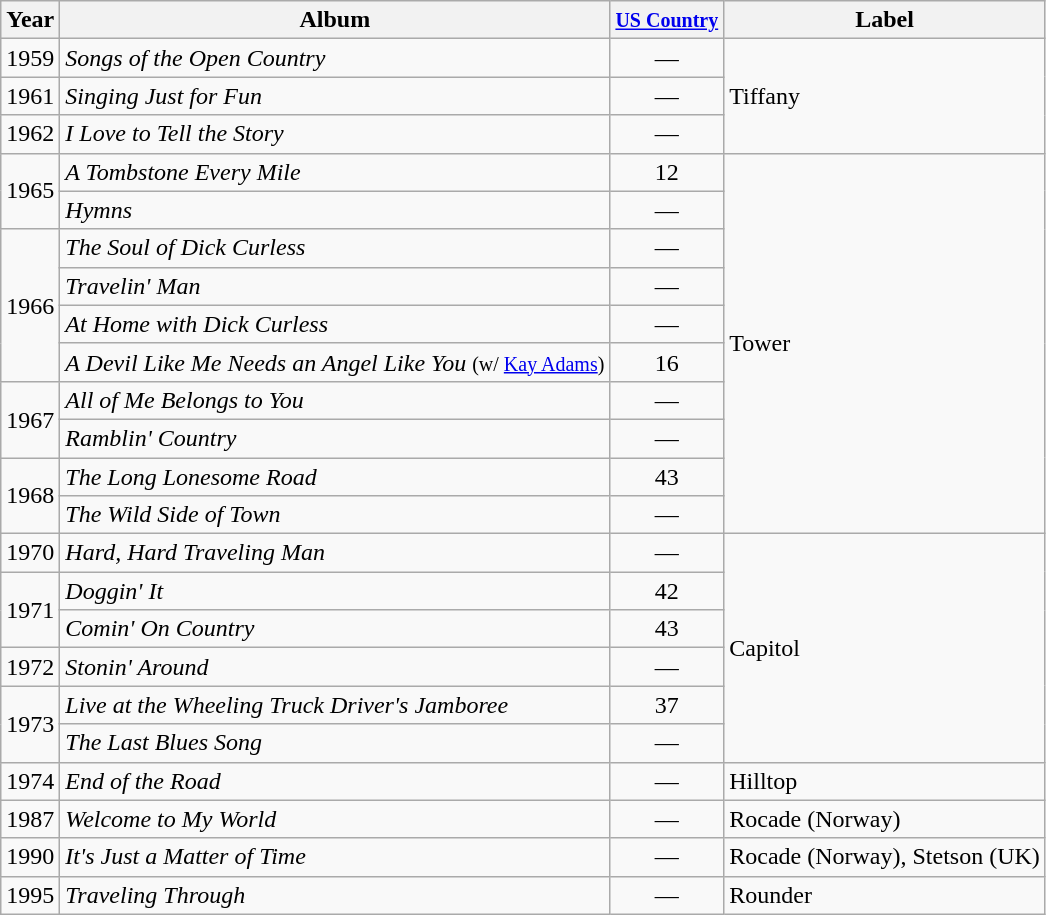<table class="wikitable">
<tr>
<th>Year</th>
<th>Album</th>
<th><small><a href='#'>US Country</a></small></th>
<th>Label</th>
</tr>
<tr>
<td>1959</td>
<td><em>Songs of the Open Country</em></td>
<td align="center">—</td>
<td rowspan="3">Tiffany</td>
</tr>
<tr>
<td>1961</td>
<td><em>Singing Just for Fun</em></td>
<td align="center">—</td>
</tr>
<tr>
<td>1962</td>
<td><em>I Love to Tell the Story</em></td>
<td align="center">—</td>
</tr>
<tr>
<td rowspan="2">1965</td>
<td><em>A Tombstone Every Mile</em></td>
<td align="center">12</td>
<td rowspan="10">Tower</td>
</tr>
<tr>
<td><em>Hymns</em></td>
<td align="center">—</td>
</tr>
<tr>
<td rowspan="4">1966</td>
<td><em>The Soul of Dick Curless</em></td>
<td align="center">—</td>
</tr>
<tr>
<td><em>Travelin' Man</em></td>
<td align="center">—</td>
</tr>
<tr>
<td><em>At Home with Dick Curless</em></td>
<td align="center">—</td>
</tr>
<tr>
<td><em>A Devil Like Me Needs an Angel Like You</em> <small>(w/ <a href='#'>Kay Adams</a>)</small></td>
<td align="center">16</td>
</tr>
<tr>
<td rowspan="2">1967</td>
<td><em>All of Me Belongs to You</em></td>
<td align="center">—</td>
</tr>
<tr>
<td><em>Ramblin' Country</em></td>
<td align="center">—</td>
</tr>
<tr>
<td rowspan="2">1968</td>
<td><em>The Long Lonesome Road</em></td>
<td align="center">43</td>
</tr>
<tr>
<td><em>The Wild Side of Town</em></td>
<td align="center">—</td>
</tr>
<tr>
<td>1970</td>
<td><em>Hard, Hard Traveling Man</em></td>
<td align="center">—</td>
<td rowspan="6">Capitol</td>
</tr>
<tr>
<td rowspan="2">1971</td>
<td><em>Doggin' It</em></td>
<td align="center">42</td>
</tr>
<tr>
<td><em>Comin' On Country</em></td>
<td align="center">43</td>
</tr>
<tr>
<td>1972</td>
<td><em>Stonin' Around</em></td>
<td align="center">—</td>
</tr>
<tr>
<td rowspan="2">1973</td>
<td><em>Live at the Wheeling Truck Driver's Jamboree</em></td>
<td align="center">37</td>
</tr>
<tr>
<td><em>The Last Blues Song</em></td>
<td align="center">—</td>
</tr>
<tr>
<td>1974</td>
<td><em>End of the Road</em></td>
<td align="center">—</td>
<td>Hilltop</td>
</tr>
<tr>
<td>1987</td>
<td><em>Welcome to My World</em></td>
<td align="center">—</td>
<td>Rocade (Norway)</td>
</tr>
<tr>
<td>1990</td>
<td><em>It's Just a Matter of Time</em></td>
<td align="center">—</td>
<td>Rocade (Norway), Stetson (UK)</td>
</tr>
<tr>
<td>1995</td>
<td><em>Traveling Through</em></td>
<td align="center">—</td>
<td>Rounder</td>
</tr>
</table>
